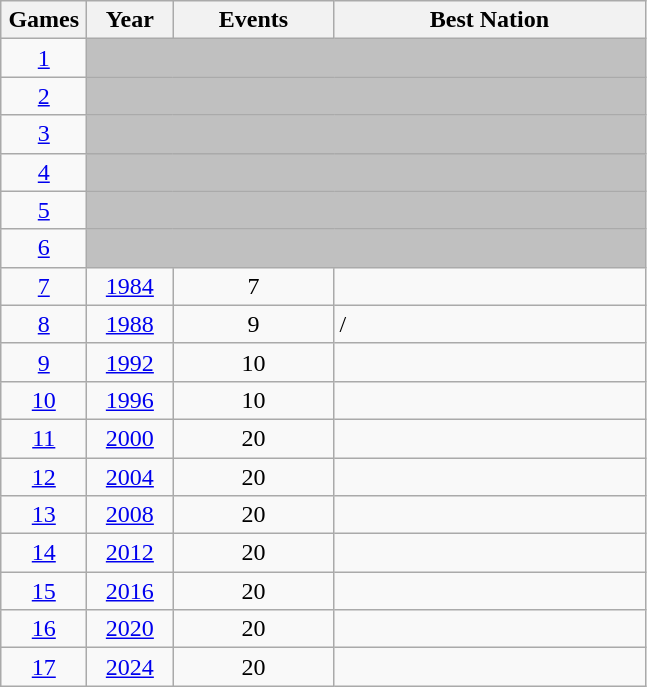<table class=wikitable>
<tr>
<th width=50>Games</th>
<th width=50>Year</th>
<th width=100>Events</th>
<th width=200>Best Nation</th>
</tr>
<tr>
<td align=center><a href='#'>1</a></td>
<td colspan=4 bgcolor=silver></td>
</tr>
<tr>
<td align=center><a href='#'>2</a></td>
<td colspan=4 bgcolor=silver></td>
</tr>
<tr>
<td align=center><a href='#'>3</a></td>
<td colspan=4 bgcolor=silver></td>
</tr>
<tr>
<td align=center><a href='#'>4</a></td>
<td colspan=4 bgcolor=silver></td>
</tr>
<tr>
<td align=center><a href='#'>5</a></td>
<td colspan=4 bgcolor=silver></td>
</tr>
<tr>
<td align=center><a href='#'>6</a></td>
<td colspan=4 bgcolor=silver></td>
</tr>
<tr>
<td align=center><a href='#'>7</a></td>
<td align=center><a href='#'>1984</a></td>
<td align=center>7</td>
<td></td>
</tr>
<tr>
<td align=center><a href='#'>8</a></td>
<td align=center><a href='#'>1988</a></td>
<td align=center>9</td>
<td> / </td>
</tr>
<tr>
<td align=center><a href='#'>9</a></td>
<td align=center><a href='#'>1992</a></td>
<td align=center>10</td>
<td></td>
</tr>
<tr>
<td align=center><a href='#'>10</a></td>
<td align=center><a href='#'>1996</a></td>
<td align=center>10</td>
<td></td>
</tr>
<tr>
<td align=center><a href='#'>11</a></td>
<td align=center><a href='#'>2000</a></td>
<td align=center>20</td>
<td></td>
</tr>
<tr>
<td align=center><a href='#'>12</a></td>
<td align=center><a href='#'>2004</a></td>
<td align=center>20</td>
<td></td>
</tr>
<tr>
<td align=center><a href='#'>13</a></td>
<td align=center><a href='#'>2008</a></td>
<td align=center>20</td>
<td></td>
</tr>
<tr>
<td align=center><a href='#'>14</a></td>
<td align=center><a href='#'>2012</a></td>
<td align=center>20</td>
<td></td>
</tr>
<tr>
<td align=center><a href='#'>15</a></td>
<td align=center><a href='#'>2016</a></td>
<td align=center>20</td>
<td></td>
</tr>
<tr>
<td align=center><a href='#'>16</a></td>
<td align=center><a href='#'>2020</a></td>
<td align=center>20</td>
<td></td>
</tr>
<tr>
<td align=center><a href='#'>17</a></td>
<td align=center><a href='#'>2024</a></td>
<td align=center>20</td>
<td></td>
</tr>
</table>
